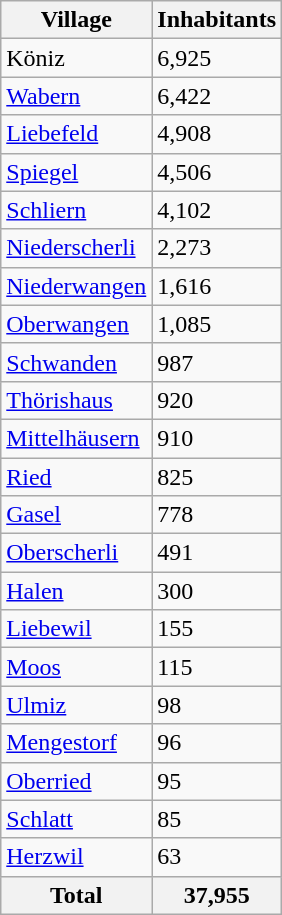<table class="wikitable sortable">
<tr>
<th>Village</th>
<th>Inhabitants</th>
</tr>
<tr>
<td>Köniz</td>
<td>6,925</td>
</tr>
<tr>
<td><a href='#'>Wabern</a></td>
<td>6,422</td>
</tr>
<tr>
<td><a href='#'>Liebefeld</a></td>
<td>4,908</td>
</tr>
<tr>
<td><a href='#'>Spiegel</a></td>
<td>4,506</td>
</tr>
<tr>
<td><a href='#'>Schliern</a></td>
<td>4,102</td>
</tr>
<tr>
<td><a href='#'>Niederscherli</a></td>
<td>2,273</td>
</tr>
<tr>
<td><a href='#'>Niederwangen</a></td>
<td>1,616</td>
</tr>
<tr>
<td><a href='#'>Oberwangen</a></td>
<td>1,085</td>
</tr>
<tr>
<td><a href='#'>Schwanden</a></td>
<td>987</td>
</tr>
<tr>
<td><a href='#'>Thörishaus</a></td>
<td>920</td>
</tr>
<tr>
<td><a href='#'>Mittelhäusern</a></td>
<td>910</td>
</tr>
<tr>
<td><a href='#'>Ried</a></td>
<td>825</td>
</tr>
<tr>
<td><a href='#'>Gasel</a></td>
<td>778</td>
</tr>
<tr>
<td><a href='#'>Oberscherli</a></td>
<td>491</td>
</tr>
<tr>
<td><a href='#'>Halen</a></td>
<td>300</td>
</tr>
<tr>
<td><a href='#'>Liebewil</a></td>
<td>155</td>
</tr>
<tr>
<td><a href='#'>Moos</a></td>
<td>115</td>
</tr>
<tr>
<td><a href='#'>Ulmiz</a></td>
<td>98</td>
</tr>
<tr>
<td><a href='#'>Mengestorf</a></td>
<td>96</td>
</tr>
<tr>
<td><a href='#'>Oberried</a></td>
<td>95</td>
</tr>
<tr>
<td><a href='#'>Schlatt</a></td>
<td>85</td>
</tr>
<tr>
<td><a href='#'>Herzwil</a></td>
<td>63</td>
</tr>
<tr>
<th>Total</th>
<th>37,955</th>
</tr>
</table>
